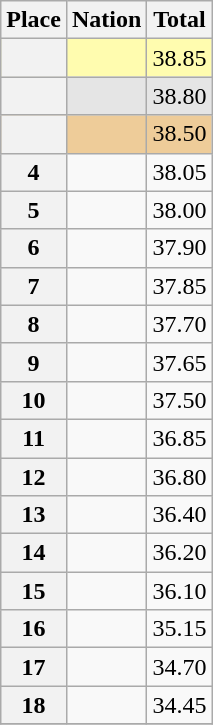<table class="wikitable sortable">
<tr>
<th>Place</th>
<th>Nation</th>
<th>Total</th>
</tr>
<tr bgcolor=fffcaf>
<th></th>
<td></td>
<td>38.85</td>
</tr>
<tr bgcolor=e5e5e5>
<th></th>
<td></td>
<td>38.80</td>
</tr>
<tr bgcolor=eecc99>
<th></th>
<td></td>
<td>38.50</td>
</tr>
<tr>
<th>4</th>
<td></td>
<td>38.05</td>
</tr>
<tr>
<th>5</th>
<td></td>
<td>38.00</td>
</tr>
<tr>
<th>6</th>
<td></td>
<td>37.90</td>
</tr>
<tr>
<th>7</th>
<td></td>
<td>37.85</td>
</tr>
<tr>
<th>8</th>
<td></td>
<td>37.70</td>
</tr>
<tr>
<th>9</th>
<td></td>
<td>37.65</td>
</tr>
<tr>
<th>10</th>
<td></td>
<td>37.50</td>
</tr>
<tr>
<th>11</th>
<td></td>
<td>36.85</td>
</tr>
<tr>
<th>12</th>
<td></td>
<td>36.80</td>
</tr>
<tr>
<th>13</th>
<td></td>
<td>36.40</td>
</tr>
<tr>
<th>14</th>
<td></td>
<td>36.20</td>
</tr>
<tr>
<th>15</th>
<td></td>
<td>36.10</td>
</tr>
<tr>
<th>16</th>
<td></td>
<td>35.15</td>
</tr>
<tr>
<th>17</th>
<td></td>
<td>34.70</td>
</tr>
<tr>
<th>18</th>
<td></td>
<td>34.45</td>
</tr>
<tr>
</tr>
</table>
